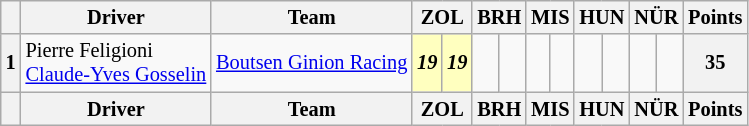<table class="wikitable" style="font-size: 85%; text-align:center;">
<tr>
<th></th>
<th>Driver</th>
<th>Team</th>
<th colspan=2>ZOL<br></th>
<th colspan=2>BRH<br></th>
<th colspan=2>MIS<br></th>
<th colspan=2>HUN<br></th>
<th colspan=2>NÜR<br></th>
<th>Points</th>
</tr>
<tr>
<th>1</th>
<td align=left> Pierre Feligioni<br> <a href='#'>Claude-Yves Gosselin</a></td>
<td align=left> <a href='#'>Boutsen Ginion Racing</a></td>
<td style="background:#FFFFBF;"><strong><em>19</em></strong></td>
<td style="background:#FFFFBF;"><strong><em>19</em></strong></td>
<td></td>
<td></td>
<td></td>
<td></td>
<td></td>
<td></td>
<td></td>
<td></td>
<th>35</th>
</tr>
<tr valign="top">
<th valign=middle></th>
<th valign=middle>Driver</th>
<th valign=middle>Team</th>
<th colspan=2>ZOL<br></th>
<th colspan=2>BRH<br></th>
<th colspan=2>MIS<br></th>
<th colspan=2>HUN<br></th>
<th colspan=2>NÜR<br></th>
<th valign=middle>Points</th>
</tr>
</table>
